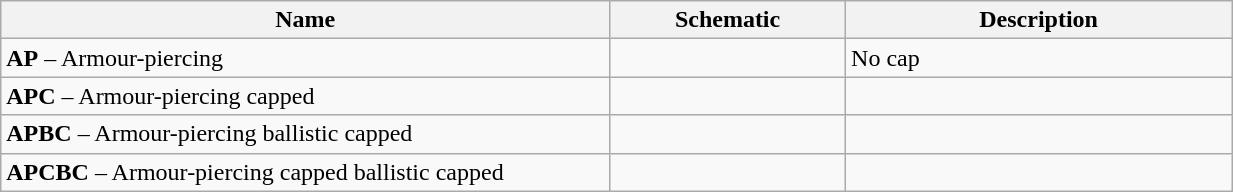<table class="wikitable" style="width: 65%">
<tr>
<th>Name</th>
<th style="width: 150px">Schematic</th>
<th style="width: 250px">Description</th>
</tr>
<tr>
<td><strong>AP</strong> – Armour-piercing</td>
<td></td>
<td>No cap</td>
</tr>
<tr>
<td><strong>APC</strong> – Armour-piercing capped</td>
<td></td>
<td></td>
</tr>
<tr>
<td><strong>APBC</strong> – Armour-piercing ballistic capped</td>
<td></td>
<td></td>
</tr>
<tr>
<td><strong>APCBC</strong> – Armour-piercing capped ballistic capped</td>
<td></td>
<td></td>
</tr>
</table>
